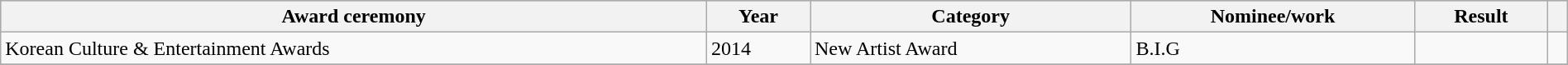<table class="wikitable sortable plainrowheaders" style="width: 100%;">
<tr style="background:#ccc; text-align:center;">
<th scope="col">Award ceremony</th>
<th scope="col">Year</th>
<th scope="col">Category</th>
<th scope="col">Nominee/work</th>
<th scope="col">Result</th>
<th scope="col" class="unsortable"></th>
</tr>
<tr>
<td>Korean Culture & Entertainment Awards</td>
<td>2014</td>
<td>New Artist Award</td>
<td>B.I.G</td>
<td></td>
<td></td>
</tr>
<tr>
</tr>
</table>
